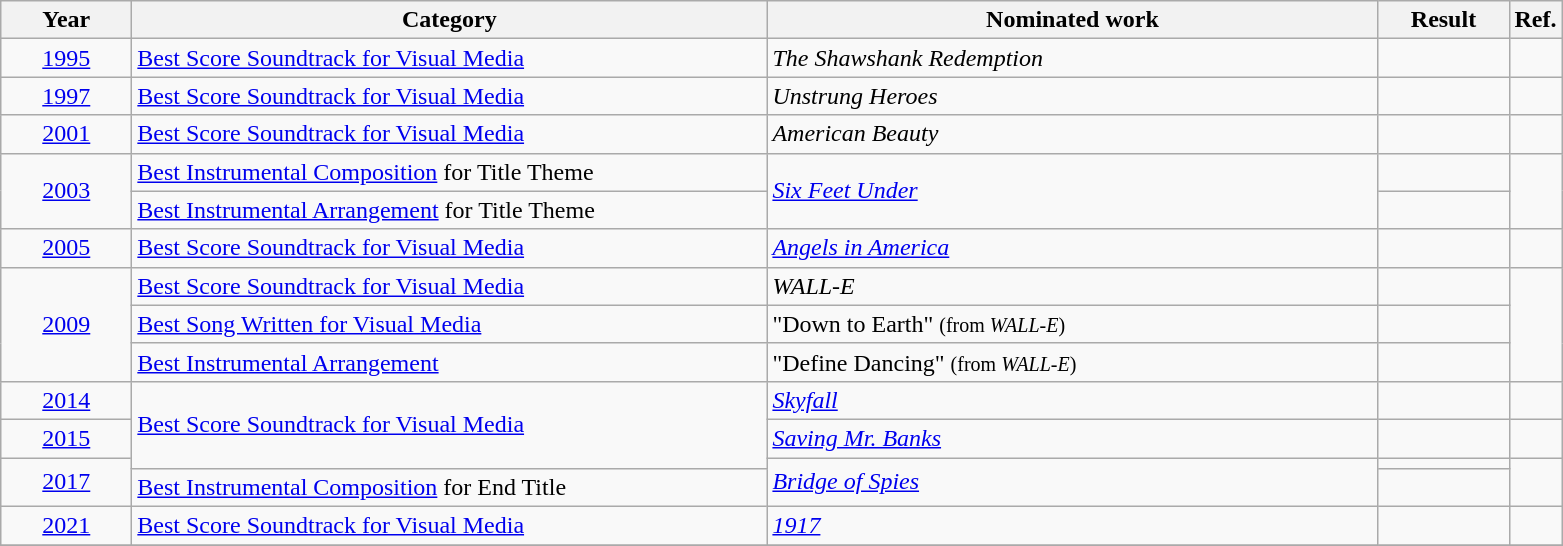<table class=wikitable>
<tr>
<th scope="col" style="width:5em;">Year</th>
<th scope="col" style="width:26em;">Category</th>
<th scope="col" style="width:25em;">Nominated work</th>
<th scope="col" style="width:5em;">Result</th>
<th>Ref.</th>
</tr>
<tr>
<td style="text-align:center;"><a href='#'>1995</a></td>
<td><a href='#'>Best Score Soundtrack for Visual Media</a></td>
<td><em>The Shawshank Redemption</em></td>
<td></td>
<td style="text-align:center;"></td>
</tr>
<tr>
<td style="text-align:center;"><a href='#'>1997</a></td>
<td><a href='#'>Best Score Soundtrack for Visual Media</a></td>
<td><em>Unstrung Heroes</em></td>
<td></td>
<td style="text-align:center;"></td>
</tr>
<tr>
<td style="text-align:center;"><a href='#'>2001</a></td>
<td><a href='#'>Best Score Soundtrack for Visual Media</a></td>
<td><em>American Beauty</em></td>
<td></td>
<td style="text-align:center;"></td>
</tr>
<tr>
<td style="text-align:center;", rowspan="2"><a href='#'>2003</a></td>
<td><a href='#'>Best Instrumental Composition</a> for Title Theme</td>
<td rowspan="2"><em><a href='#'>Six Feet Under</a></em></td>
<td></td>
<td style="text-align:center;", rowspan=2></td>
</tr>
<tr>
<td><a href='#'>Best Instrumental Arrangement</a> for Title Theme</td>
<td></td>
</tr>
<tr>
<td style="text-align:center;"><a href='#'>2005</a></td>
<td><a href='#'>Best Score Soundtrack for Visual Media</a></td>
<td><em><a href='#'>Angels in America</a></em></td>
<td></td>
<td style="text-align:center;"></td>
</tr>
<tr>
<td style="text-align:center;", rowspan="3"><a href='#'>2009</a></td>
<td><a href='#'>Best Score Soundtrack for Visual Media</a></td>
<td rowspan="1"><em>WALL-E</em></td>
<td></td>
<td style="text-align:center;", rowspan=3></td>
</tr>
<tr>
<td><a href='#'>Best Song Written for Visual Media</a></td>
<td>"Down to Earth" <small> (from <em>WALL-E</em>) </small></td>
<td></td>
</tr>
<tr>
<td><a href='#'>Best Instrumental Arrangement</a></td>
<td>"Define Dancing" <small> (from <em>WALL-E</em>) </small></td>
<td></td>
</tr>
<tr>
<td style="text-align:center;"><a href='#'>2014</a></td>
<td rowspan="3"><a href='#'>Best Score Soundtrack for Visual Media</a></td>
<td><em><a href='#'>Skyfall</a></em></td>
<td></td>
<td style="text-align:center;"></td>
</tr>
<tr>
<td style="text-align:center;"><a href='#'>2015</a></td>
<td><em><a href='#'>Saving Mr. Banks</a></em></td>
<td></td>
<td style="text-align:center;"></td>
</tr>
<tr>
<td style="text-align:center;", rowspan="2"><a href='#'>2017</a></td>
<td rowspan="2"><em><a href='#'>Bridge of Spies</a></em></td>
<td></td>
<td style="text-align:center;", rowspan=2></td>
</tr>
<tr>
<td><a href='#'>Best Instrumental Composition</a> for End Title</td>
<td></td>
</tr>
<tr>
<td style="text-align:center;"><a href='#'>2021</a></td>
<td><a href='#'>Best Score Soundtrack for Visual Media</a></td>
<td><em><a href='#'>1917</a></em></td>
<td></td>
<td style="text-align:center;"></td>
</tr>
<tr>
</tr>
</table>
